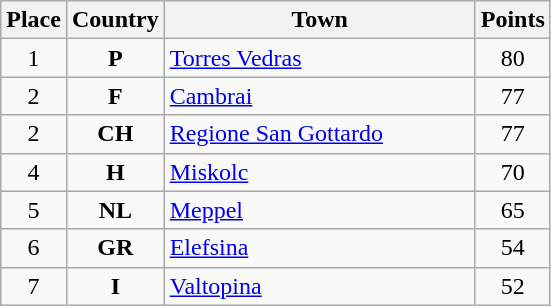<table class="wikitable" style="text-align;">
<tr>
<th width="25">Place</th>
<th width="25">Country</th>
<th width="200">Town</th>
<th width="25">Points</th>
</tr>
<tr>
<td align="center">1</td>
<td align="center"><strong>P</strong></td>
<td align="left"><a href='#'>Torres Vedras</a></td>
<td align="center">80</td>
</tr>
<tr>
<td align="center">2</td>
<td align="center"><strong>F</strong></td>
<td align="left"><a href='#'>Cambrai</a></td>
<td align="center">77</td>
</tr>
<tr>
<td align="center">2</td>
<td align="center"><strong>CH</strong></td>
<td align="left"><a href='#'>Regione San Gottardo</a></td>
<td align="center">77</td>
</tr>
<tr>
<td align="center">4</td>
<td align="center"><strong>H</strong></td>
<td align="left"><a href='#'>Miskolc</a></td>
<td align="center">70</td>
</tr>
<tr>
<td align="center">5</td>
<td align="center"><strong>NL</strong></td>
<td align="left"><a href='#'>Meppel</a></td>
<td align="center">65</td>
</tr>
<tr>
<td align="center">6</td>
<td align="center"><strong>GR</strong></td>
<td align="left"><a href='#'>Elefsina</a></td>
<td align="center">54</td>
</tr>
<tr>
<td align="center">7</td>
<td align="center"><strong>I</strong></td>
<td align="left"><a href='#'>Valtopina</a></td>
<td align="center">52</td>
</tr>
</table>
